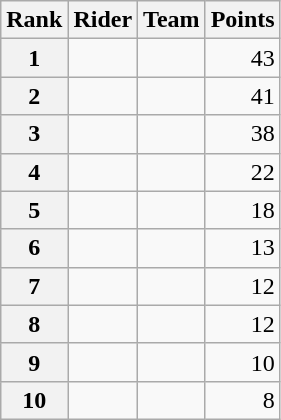<table class="wikitable" style="margin-bottom:0;">
<tr>
<th scope="col">Rank</th>
<th scope="col">Rider</th>
<th scope="col">Team</th>
<th scope="col">Points</th>
</tr>
<tr>
<th scope="row">1</th>
<td> </td>
<td></td>
<td style="text-align:right;">43</td>
</tr>
<tr>
<th scope="row">2</th>
<td></td>
<td></td>
<td style="text-align:right;">41</td>
</tr>
<tr>
<th scope="row">3</th>
<td> </td>
<td></td>
<td style="text-align:right;">38</td>
</tr>
<tr>
<th scope="row">4</th>
<td></td>
<td></td>
<td style="text-align:right;">22</td>
</tr>
<tr>
<th scope="row">5</th>
<td></td>
<td></td>
<td style="text-align:right;">18</td>
</tr>
<tr>
<th scope="row">6</th>
<td></td>
<td></td>
<td style="text-align:right;">13</td>
</tr>
<tr>
<th scope="row">7</th>
<td></td>
<td></td>
<td style="text-align:right;">12</td>
</tr>
<tr>
<th scope="row">8</th>
<td> </td>
<td></td>
<td style="text-align:right;">12</td>
</tr>
<tr>
<th scope="row">9</th>
<td></td>
<td></td>
<td style="text-align:right;">10</td>
</tr>
<tr>
<th scope="row">10</th>
<td></td>
<td></td>
<td style="text-align:right;">8</td>
</tr>
</table>
